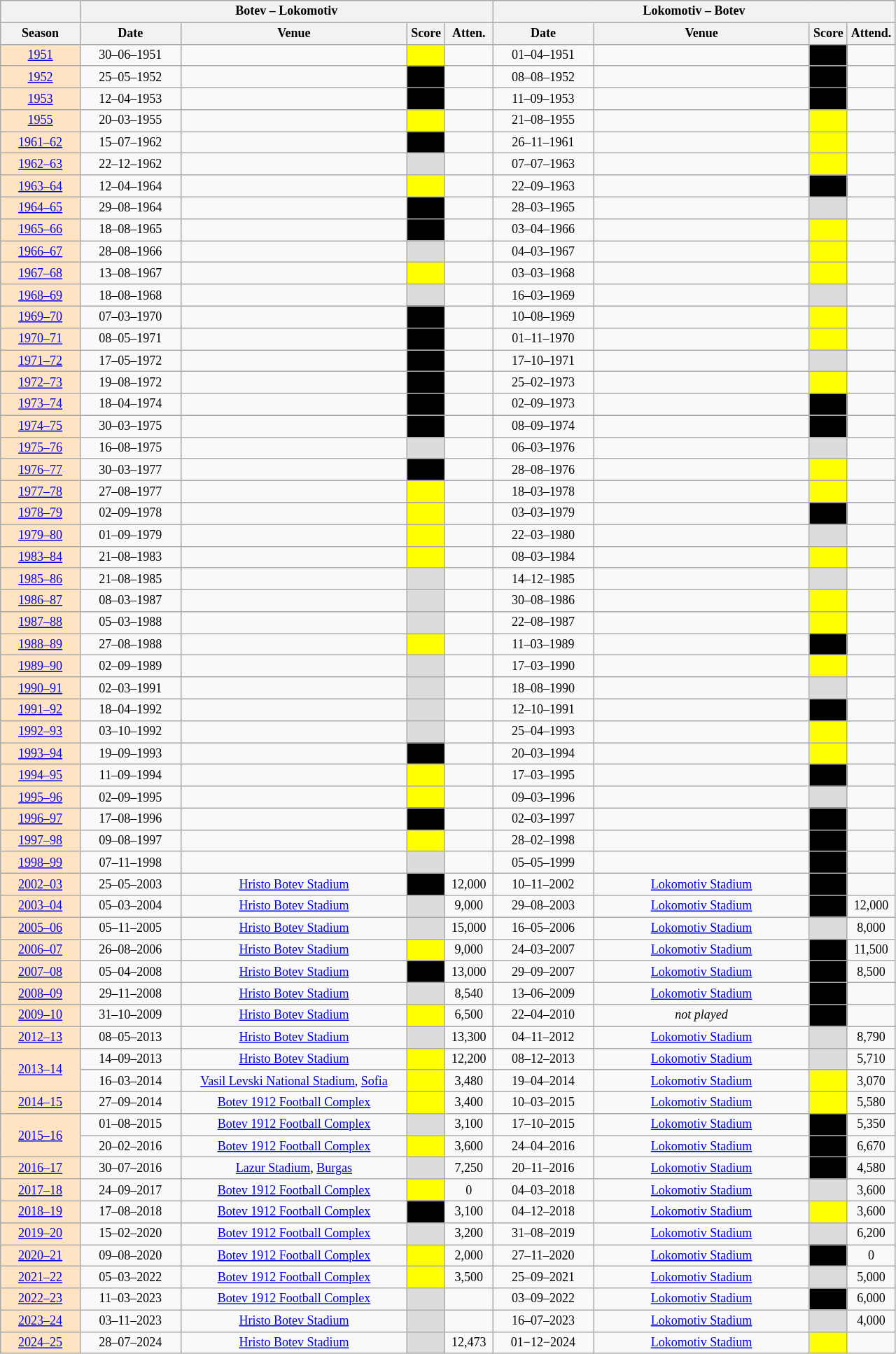<table class="wikitable" style="text-align: center; font-size: 12px">
<tr bgcolor=#f5f5f5>
<th></th>
<th colspan=4>Botev – Lokomotiv</th>
<th colspan=4>Lokomotiv – Botev</th>
</tr>
<tr>
<th width="70">Season</th>
<th width="90">Date</th>
<th width="210">Venue</th>
<th width="30">Score</th>
<th width="40">Atten.</th>
<th width="90">Date</th>
<th width="200">Venue</th>
<th width="30">Score</th>
<th width="40">Attend.</th>
</tr>
<tr>
<td bgcolor=#ffe4c4 rowspan="1"><a href='#'>1951</a></td>
<td>30–06–1951</td>
<td></td>
<td bgcolor=yellow></td>
<td align="center"></td>
<td>01–04–1951</td>
<td></td>
<td bgcolor=black></td>
<td align="center"></td>
</tr>
<tr>
<td bgcolor=#ffe4c4 rowspan="1"><a href='#'>1952</a></td>
<td>25–05–1952</td>
<td></td>
<td bgcolor=black></td>
<td align="center"></td>
<td>08–08–1952</td>
<td></td>
<td bgcolor=black></td>
<td align="center"></td>
</tr>
<tr>
<td bgcolor=#ffe4c4 rowspan="1"><a href='#'>1953</a></td>
<td>12–04–1953</td>
<td></td>
<td bgcolor=black></td>
<td align="center"></td>
<td>11–09–1953</td>
<td></td>
<td bgcolor=black></td>
<td align="center"></td>
</tr>
<tr>
<td bgcolor=#ffe4c4 rowspan="1"><a href='#'>1955</a></td>
<td>20–03–1955</td>
<td></td>
<td bgcolor=yellow></td>
<td align="center"></td>
<td>21–08–1955</td>
<td></td>
<td bgcolor=yellow></td>
<td align="center"></td>
</tr>
<tr>
<td bgcolor=#ffe4c4 rowspan="1"><a href='#'>1961–62</a></td>
<td>15–07–1962</td>
<td></td>
<td bgcolor=black></td>
<td align="center"></td>
<td>26–11–1961</td>
<td></td>
<td bgcolor=yellow></td>
<td align="center"></td>
</tr>
<tr>
<td bgcolor=#ffe4c4 rowspan="1"><a href='#'>1962–63</a></td>
<td>22–12–1962</td>
<td></td>
<td bgcolor=DCDCDC></td>
<td align="center"></td>
<td>07–07–1963</td>
<td></td>
<td bgcolor=yellow></td>
<td align="center"></td>
</tr>
<tr>
<td bgcolor=#ffe4c4 rowspan="1"><a href='#'>1963–64</a></td>
<td>12–04–1964</td>
<td></td>
<td bgcolor=yellow></td>
<td align="center"></td>
<td>22–09–1963</td>
<td></td>
<td bgcolor=black></td>
<td align="center"></td>
</tr>
<tr>
<td bgcolor=#ffe4c4 rowspan="1"><a href='#'>1964–65</a></td>
<td>29–08–1964</td>
<td></td>
<td bgcolor=black></td>
<td align="center"></td>
<td>28–03–1965</td>
<td></td>
<td bgcolor=DCDCDC></td>
<td align="center"></td>
</tr>
<tr>
<td bgcolor=#ffe4c4 rowspan="1"><a href='#'>1965–66</a></td>
<td>18–08–1965</td>
<td></td>
<td bgcolor=black></td>
<td align="center"></td>
<td>03–04–1966</td>
<td></td>
<td bgcolor=yellow></td>
<td align="center"></td>
</tr>
<tr>
<td bgcolor=#ffe4c4 rowspan="1"><a href='#'>1966–67</a></td>
<td>28–08–1966</td>
<td></td>
<td bgcolor=DCDCDC></td>
<td align="center"></td>
<td>04–03–1967</td>
<td></td>
<td bgcolor=yellow></td>
<td align="center"></td>
</tr>
<tr>
<td bgcolor=#ffe4c4 rowspan="1"><a href='#'>1967–68</a></td>
<td>13–08–1967</td>
<td></td>
<td bgcolor=yellow></td>
<td align="center"></td>
<td>03–03–1968</td>
<td></td>
<td bgcolor=yellow></td>
<td align="center"></td>
</tr>
<tr>
<td bgcolor=#ffe4c4 rowspan="1"><a href='#'>1968–69</a></td>
<td>18–08–1968</td>
<td></td>
<td bgcolor=DCDCDC></td>
<td align="center"></td>
<td>16–03–1969</td>
<td></td>
<td bgcolor=DCDCDC></td>
<td align="center"></td>
</tr>
<tr>
<td bgcolor=#ffe4c4 rowspan="1"><a href='#'>1969–70</a></td>
<td>07–03–1970</td>
<td></td>
<td bgcolor=black></td>
<td align="center"></td>
<td>10–08–1969</td>
<td></td>
<td bgcolor=yellow></td>
<td align="center"></td>
</tr>
<tr>
<td bgcolor=#ffe4c4 rowspan="1"><a href='#'>1970–71</a></td>
<td>08–05–1971</td>
<td></td>
<td bgcolor=black></td>
<td align="center"></td>
<td>01–11–1970</td>
<td></td>
<td bgcolor=yellow></td>
<td align="center"></td>
</tr>
<tr>
<td bgcolor=#ffe4c4 rowspan="1"><a href='#'>1971–72</a></td>
<td>17–05–1972</td>
<td></td>
<td bgcolor=black></td>
<td align="center"></td>
<td>17–10–1971</td>
<td></td>
<td bgcolor=DCDCDC></td>
<td align="center"></td>
</tr>
<tr>
<td bgcolor=#ffe4c4 rowspan="1"><a href='#'>1972–73</a></td>
<td>19–08–1972</td>
<td></td>
<td bgcolor=black></td>
<td align="center"></td>
<td>25–02–1973</td>
<td></td>
<td bgcolor=yellow></td>
<td align="center"></td>
</tr>
<tr>
<td bgcolor=#ffe4c4 rowspan="1"><a href='#'>1973–74</a></td>
<td>18–04–1974</td>
<td></td>
<td bgcolor=black></td>
<td align="center"></td>
<td>02–09–1973</td>
<td></td>
<td bgcolor=black></td>
<td align="center"></td>
</tr>
<tr>
<td bgcolor=#ffe4c4 rowspan="1"><a href='#'>1974–75</a></td>
<td>30–03–1975</td>
<td></td>
<td bgcolor=black></td>
<td align="center"></td>
<td>08–09–1974</td>
<td></td>
<td bgcolor=black></td>
<td align="center"></td>
</tr>
<tr>
<td bgcolor=#ffe4c4 rowspan="1"><a href='#'>1975–76</a></td>
<td>16–08–1975</td>
<td></td>
<td bgcolor=DCDCDC></td>
<td align="center"></td>
<td>06–03–1976</td>
<td></td>
<td bgcolor=DCDCDC></td>
<td align="center"></td>
</tr>
<tr>
<td bgcolor=#ffe4c4 rowspan="1"><a href='#'>1976–77</a></td>
<td>30–03–1977</td>
<td></td>
<td bgcolor=black></td>
<td align="center"></td>
<td>28–08–1976</td>
<td></td>
<td bgcolor=yellow></td>
<td align="center"></td>
</tr>
<tr>
<td bgcolor=#ffe4c4 rowspan="1"><a href='#'>1977–78</a></td>
<td>27–08–1977</td>
<td></td>
<td bgcolor=yellow></td>
<td align="center"></td>
<td>18–03–1978</td>
<td></td>
<td bgcolor=yellow></td>
<td align="center"></td>
</tr>
<tr>
<td bgcolor=#ffe4c4 rowspan="1"><a href='#'>1978–79</a></td>
<td>02–09–1978</td>
<td></td>
<td bgcolor=yellow></td>
<td align="center"></td>
<td>03–03–1979</td>
<td></td>
<td bgcolor=black></td>
<td align="center"></td>
</tr>
<tr>
<td bgcolor=#ffe4c4 rowspan="1"><a href='#'>1979–80</a></td>
<td>01–09–1979</td>
<td></td>
<td bgcolor=yellow></td>
<td align="center"></td>
<td>22–03–1980</td>
<td></td>
<td bgcolor=DCDCDC></td>
<td align="center"></td>
</tr>
<tr>
<td bgcolor=#ffe4c4 rowspan="1"><a href='#'>1983–84</a></td>
<td>21–08–1983</td>
<td></td>
<td bgcolor=yellow></td>
<td align="center"></td>
<td>08–03–1984</td>
<td></td>
<td bgcolor=yellow></td>
<td align="center"></td>
</tr>
<tr>
<td bgcolor=#ffe4c4 rowspan="1"><a href='#'>1985–86</a></td>
<td>21–08–1985</td>
<td></td>
<td bgcolor=DCDCDC></td>
<td align="center"></td>
<td>14–12–1985</td>
<td></td>
<td bgcolor=DCDCDC></td>
<td align="center"></td>
</tr>
<tr>
<td bgcolor=#ffe4c4 rowspan="1"><a href='#'>1986–87</a></td>
<td>08–03–1987</td>
<td></td>
<td bgcolor=DCDCDC></td>
<td align="center"></td>
<td>30–08–1986</td>
<td></td>
<td bgcolor=yellow></td>
<td align="center"></td>
</tr>
<tr>
<td bgcolor=#ffe4c4 rowspan="1"><a href='#'>1987–88</a></td>
<td>05–03–1988</td>
<td></td>
<td bgcolor=DCDCDC></td>
<td align="center"></td>
<td>22–08–1987</td>
<td></td>
<td bgcolor=yellow></td>
<td align="center"></td>
</tr>
<tr>
<td bgcolor=#ffe4c4 rowspan="1"><a href='#'>1988–89</a></td>
<td>27–08–1988</td>
<td></td>
<td bgcolor=yellow></td>
<td align="center"></td>
<td>11–03–1989</td>
<td></td>
<td bgcolor=black></td>
<td align="center"></td>
</tr>
<tr>
<td bgcolor=#ffe4c4 rowspan="1"><a href='#'>1989–90</a></td>
<td>02–09–1989</td>
<td></td>
<td bgcolor=DCDCDC></td>
<td align="center"></td>
<td>17–03–1990</td>
<td></td>
<td bgcolor=yellow></td>
<td align="center"></td>
</tr>
<tr>
<td bgcolor=#ffe4c4 rowspan="1"><a href='#'>1990–91</a></td>
<td>02–03–1991</td>
<td></td>
<td bgcolor=DCDCDC></td>
<td align="center"></td>
<td>18–08–1990</td>
<td></td>
<td bgcolor=DCDCDC></td>
<td align="center"></td>
</tr>
<tr>
<td bgcolor=#ffe4c4 rowspan="1"><a href='#'>1991–92</a></td>
<td>18–04–1992</td>
<td></td>
<td bgcolor=DCDCDC></td>
<td align="center"></td>
<td>12–10–1991</td>
<td></td>
<td bgcolor=black></td>
<td align="center"></td>
</tr>
<tr>
<td bgcolor=#ffe4c4 rowspan="1"><a href='#'>1992–93</a></td>
<td>03–10–1992</td>
<td></td>
<td bgcolor=DCDCDC></td>
<td align="center"></td>
<td>25–04–1993</td>
<td></td>
<td bgcolor=yellow></td>
<td align="center"></td>
</tr>
<tr>
<td bgcolor=#ffe4c4 rowspan="1"><a href='#'>1993–94</a></td>
<td>19–09–1993</td>
<td></td>
<td bgcolor=black></td>
<td align="center"></td>
<td>20–03–1994</td>
<td></td>
<td bgcolor=yellow></td>
<td align="center"></td>
</tr>
<tr>
<td bgcolor=#ffe4c4 rowspan="1"><a href='#'>1994–95</a></td>
<td>11–09–1994</td>
<td></td>
<td bgcolor=yellow></td>
<td align="center"></td>
<td>17–03–1995</td>
<td></td>
<td bgcolor=black></td>
<td align="center"></td>
</tr>
<tr>
<td bgcolor=#ffe4c4 rowspan="1"><a href='#'>1995–96</a></td>
<td>02–09–1995</td>
<td></td>
<td bgcolor=yellow></td>
<td align="center"></td>
<td>09–03–1996</td>
<td></td>
<td bgcolor=DCDCDC></td>
<td align="center"></td>
</tr>
<tr>
<td bgcolor=#ffe4c4 rowspan="1"><a href='#'>1996–97</a></td>
<td>17–08–1996</td>
<td></td>
<td bgcolor=black></td>
<td align="center"></td>
<td>02–03–1997</td>
<td></td>
<td bgcolor=black></td>
<td align="center"></td>
</tr>
<tr>
<td bgcolor=#ffe4c4 rowspan="1"><a href='#'>1997–98</a></td>
<td>09–08–1997</td>
<td></td>
<td bgcolor=yellow></td>
<td align="center"></td>
<td>28–02–1998</td>
<td></td>
<td bgcolor=black></td>
<td align="center"></td>
</tr>
<tr>
<td bgcolor=#ffe4c4 rowspan="1"><a href='#'>1998–99</a></td>
<td>07–11–1998</td>
<td></td>
<td bgcolor=DCDCDC></td>
<td align="center"></td>
<td>05–05–1999</td>
<td></td>
<td bgcolor=black></td>
<td align="center"></td>
</tr>
<tr>
<td bgcolor=#ffe4c4 rowspan="1"><a href='#'>2002–03</a></td>
<td>25–05–2003</td>
<td><a href='#'>Hristo Botev Stadium</a></td>
<td bgcolor=black></td>
<td align="center">12,000</td>
<td>10–11–2002</td>
<td><a href='#'>Lokomotiv Stadium</a></td>
<td bgcolor=black></td>
<td align="center"></td>
</tr>
<tr>
<td bgcolor=#ffe4c4 rowspan="1"><a href='#'>2003–04</a></td>
<td>05–03–2004</td>
<td><a href='#'>Hristo Botev Stadium</a></td>
<td bgcolor=DCDCDC></td>
<td align="center">9,000</td>
<td>29–08–2003</td>
<td><a href='#'>Lokomotiv Stadium</a></td>
<td bgcolor=black></td>
<td align="center">12,000</td>
</tr>
<tr>
<td bgcolor=#ffe4c4 rowspan="1"><a href='#'>2005–06</a></td>
<td>05–11–2005</td>
<td><a href='#'>Hristo Botev Stadium</a></td>
<td bgcolor=DCDCDC></td>
<td align="center">15,000</td>
<td>16–05–2006</td>
<td><a href='#'>Lokomotiv Stadium</a></td>
<td bgcolor=DCDCDC></td>
<td align="center">8,000</td>
</tr>
<tr>
<td bgcolor=#ffe4c4 rowspan="1"><a href='#'>2006–07</a></td>
<td>26–08–2006</td>
<td><a href='#'>Hristo Botev Stadium</a></td>
<td bgcolor=yellow></td>
<td align="center">9,000</td>
<td>24–03–2007</td>
<td><a href='#'>Lokomotiv Stadium</a></td>
<td bgcolor=black></td>
<td align="center">11,500</td>
</tr>
<tr>
<td bgcolor=#ffe4c4 rowspan="1"><a href='#'>2007–08</a></td>
<td>05–04–2008</td>
<td><a href='#'>Hristo Botev Stadium</a></td>
<td bgcolor=black></td>
<td align="center">13,000</td>
<td>29–09–2007</td>
<td><a href='#'>Lokomotiv Stadium</a></td>
<td bgcolor=black></td>
<td align="center">8,500</td>
</tr>
<tr>
<td bgcolor=#ffe4c4 rowspan="1"><a href='#'>2008–09</a></td>
<td>29–11–2008</td>
<td><a href='#'>Hristo Botev Stadium</a></td>
<td bgcolor=DCDCDC></td>
<td align="center">8,540</td>
<td>13–06–2009</td>
<td><a href='#'>Lokomotiv Stadium</a></td>
<td bgcolor=black></td>
<td align="center"></td>
</tr>
<tr>
<td bgcolor=#ffe4c4 rowspan="1"><a href='#'>2009–10</a></td>
<td>31–10–2009</td>
<td><a href='#'>Hristo Botev Stadium</a></td>
<td bgcolor=yellow></td>
<td align="center">6,500</td>
<td>22–04–2010</td>
<td><em>not played</em></td>
<td bgcolor=black></td>
<td align="center"></td>
</tr>
<tr>
<td bgcolor=#ffe4c4 rowspan="1"><a href='#'>2012–13</a></td>
<td>08–05–2013</td>
<td><a href='#'>Hristo Botev Stadium</a></td>
<td bgcolor=DCDCDC></td>
<td align="center">13,300</td>
<td>04–11–2012</td>
<td><a href='#'>Lokomotiv Stadium</a></td>
<td bgcolor=DCDCDC></td>
<td align="center">8,790</td>
</tr>
<tr>
<td bgcolor=#ffe4c4 rowspan="2"><a href='#'>2013–14</a></td>
<td>14–09–2013</td>
<td><a href='#'>Hristo Botev Stadium</a></td>
<td bgcolor=yellow></td>
<td align="center">12,200</td>
<td>08–12–2013</td>
<td><a href='#'>Lokomotiv Stadium</a></td>
<td bgcolor=DCDCDC></td>
<td align="center">5,710</td>
</tr>
<tr>
<td>16–03–2014</td>
<td><a href='#'>Vasil Levski National Stadium</a>, <a href='#'>Sofia</a></td>
<td bgcolor=yellow></td>
<td align="center">3,480</td>
<td>19–04–2014</td>
<td><a href='#'>Lokomotiv Stadium</a></td>
<td bgcolor=yellow></td>
<td align="center">3,070</td>
</tr>
<tr>
<td bgcolor=#ffe4c4 rowspan="1"><a href='#'>2014–15</a></td>
<td>27–09–2014</td>
<td><a href='#'>Botev 1912 Football Complex</a></td>
<td bgcolor=yellow></td>
<td align="center">3,400</td>
<td>10–03–2015</td>
<td><a href='#'>Lokomotiv Stadium</a></td>
<td bgcolor=yellow></td>
<td align="center">5,580</td>
</tr>
<tr>
<td bgcolor=#ffe4c4 rowspan="2"><a href='#'>2015–16</a></td>
<td>01–08–2015</td>
<td><a href='#'>Botev 1912 Football Complex</a></td>
<td bgcolor=DCDCDC></td>
<td align="center">3,100</td>
<td>17–10–2015</td>
<td><a href='#'>Lokomotiv Stadium</a></td>
<td bgcolor=black></td>
<td align="center">5,350</td>
</tr>
<tr>
<td>20–02–2016</td>
<td><a href='#'>Botev 1912 Football Complex</a></td>
<td bgcolor=yellow></td>
<td align="center">3,600</td>
<td>24–04–2016</td>
<td><a href='#'>Lokomotiv Stadium</a></td>
<td bgcolor=black></td>
<td align="center">6,670</td>
</tr>
<tr>
<td bgcolor=#ffe4c4 rowspan="1"><a href='#'>2016–17</a></td>
<td>30–07–2016</td>
<td><a href='#'>Lazur Stadium</a>, <a href='#'>Burgas</a></td>
<td bgcolor=DCDCDC></td>
<td align="center">7,250</td>
<td>20–11–2016</td>
<td><a href='#'>Lokomotiv Stadium</a></td>
<td bgcolor=black></td>
<td align="center">4,580</td>
</tr>
<tr>
<td bgcolor=#ffe4c4 rowspan="1"><a href='#'>2017–18</a></td>
<td>24–09–2017</td>
<td><a href='#'>Botev 1912 Football Complex</a></td>
<td bgcolor=yellow></td>
<td align="center">0</td>
<td>04–03–2018</td>
<td><a href='#'>Lokomotiv Stadium</a></td>
<td bgcolor=DCDCDC></td>
<td align="center">3,600</td>
</tr>
<tr>
<td bgcolor=#ffe4c4 rowspan="1"><a href='#'>2018–19</a></td>
<td>17–08–2018</td>
<td><a href='#'>Botev 1912 Football Complex</a></td>
<td bgcolor=black></td>
<td align="center">3,100</td>
<td>04–12–2018</td>
<td><a href='#'>Lokomotiv Stadium</a></td>
<td bgcolor=yellow></td>
<td align="center">3,600</td>
</tr>
<tr>
<td bgcolor=#ffe4c4 rowspan="1"><a href='#'>2019–20</a></td>
<td>15–02–2020</td>
<td><a href='#'>Botev 1912 Football Complex</a></td>
<td bgcolor=DCDCDC></td>
<td align="center">3,200</td>
<td>31–08–2019</td>
<td><a href='#'>Lokomotiv Stadium</a></td>
<td bgcolor=DCDCDC></td>
<td align="center">6,200</td>
</tr>
<tr>
<td bgcolor=#ffe4c4 rowspan="1"><a href='#'>2020–21</a></td>
<td>09–08–2020</td>
<td><a href='#'>Botev 1912 Football Complex</a></td>
<td bgcolor=yellow></td>
<td align="center">2,000</td>
<td>27–11–2020</td>
<td><a href='#'>Lokomotiv Stadium</a></td>
<td bgcolor=black></td>
<td align="center">0</td>
</tr>
<tr>
<td bgcolor=#ffe4c4 rowspan="1"><a href='#'>2021–22</a></td>
<td>05–03–2022</td>
<td><a href='#'>Botev 1912 Football Complex</a></td>
<td bgcolor=yellow></td>
<td align="center">3,500</td>
<td>25–09–2021</td>
<td><a href='#'>Lokomotiv Stadium</a></td>
<td bgcolor=DCDCDC></td>
<td align="center">5,000</td>
</tr>
<tr>
<td bgcolor=#ffe4c4 rowspan="1"><a href='#'>2022–23</a></td>
<td>11–03–2023</td>
<td><a href='#'>Botev 1912 Football Complex</a></td>
<td bgcolor=DCDCDC></td>
<td align="center"></td>
<td>03–09–2022</td>
<td><a href='#'>Lokomotiv Stadium</a></td>
<td bgcolor=black></td>
<td align="center">6,000</td>
</tr>
<tr>
<td bgcolor=#ffe4c4 rowspan="1"><a href='#'>2023–24</a></td>
<td>03–11–2023</td>
<td><a href='#'>Hristo Botev Stadium</a></td>
<td bgcolor=DCDCDC></td>
<td align="center"></td>
<td>16–07–2023</td>
<td><a href='#'>Lokomotiv Stadium</a></td>
<td bgcolor=DCDCDC></td>
<td align="center">4,000</td>
</tr>
<tr>
<td bgcolor=#ffe4c4 rowspan="1"><a href='#'>2024–25</a></td>
<td>28–07–2024</td>
<td><a href='#'>Hristo Botev Stadium</a></td>
<td bgcolor=DCDCDC></td>
<td align="center">12,473</td>
<td>01−12−2024</td>
<td><a href='#'>Lokomotiv Stadium</a></td>
<td bgcolor=yellow></td>
<td align="center"></td>
</tr>
</table>
